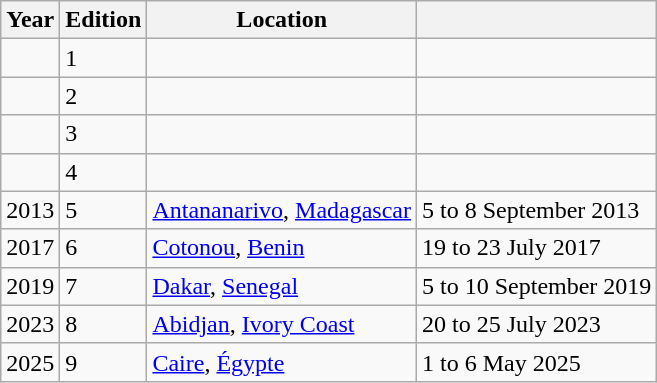<table class="wikitable">
<tr>
<th>Year</th>
<th>Edition</th>
<th>Location</th>
<th></th>
</tr>
<tr>
<td></td>
<td>1</td>
<td></td>
<td></td>
</tr>
<tr>
<td></td>
<td>2</td>
<td></td>
<td></td>
</tr>
<tr>
<td></td>
<td>3</td>
<td></td>
<td></td>
</tr>
<tr>
<td></td>
<td>4</td>
<td></td>
<td></td>
</tr>
<tr>
<td>2013</td>
<td>5</td>
<td><a href='#'>Antananarivo</a>, <a href='#'>Madagascar</a></td>
<td>5 to 8 September 2013</td>
</tr>
<tr>
<td>2017</td>
<td>6</td>
<td><a href='#'>Cotonou</a>, <a href='#'>Benin</a></td>
<td>19 to  23 July 2017</td>
</tr>
<tr>
<td>2019</td>
<td>7</td>
<td><a href='#'>Dakar</a>, <a href='#'>Senegal</a></td>
<td>5 to  10 September 2019</td>
</tr>
<tr>
<td>2023</td>
<td>8</td>
<td><a href='#'>Abidjan</a>, <a href='#'>Ivory Coast</a></td>
<td>20 to 25 July  2023</td>
</tr>
<tr>
<td>2025</td>
<td>9</td>
<td><a href='#'>Caire</a>, <a href='#'>Égypte</a></td>
<td>1 to 6 May 2025</td>
</tr>
</table>
